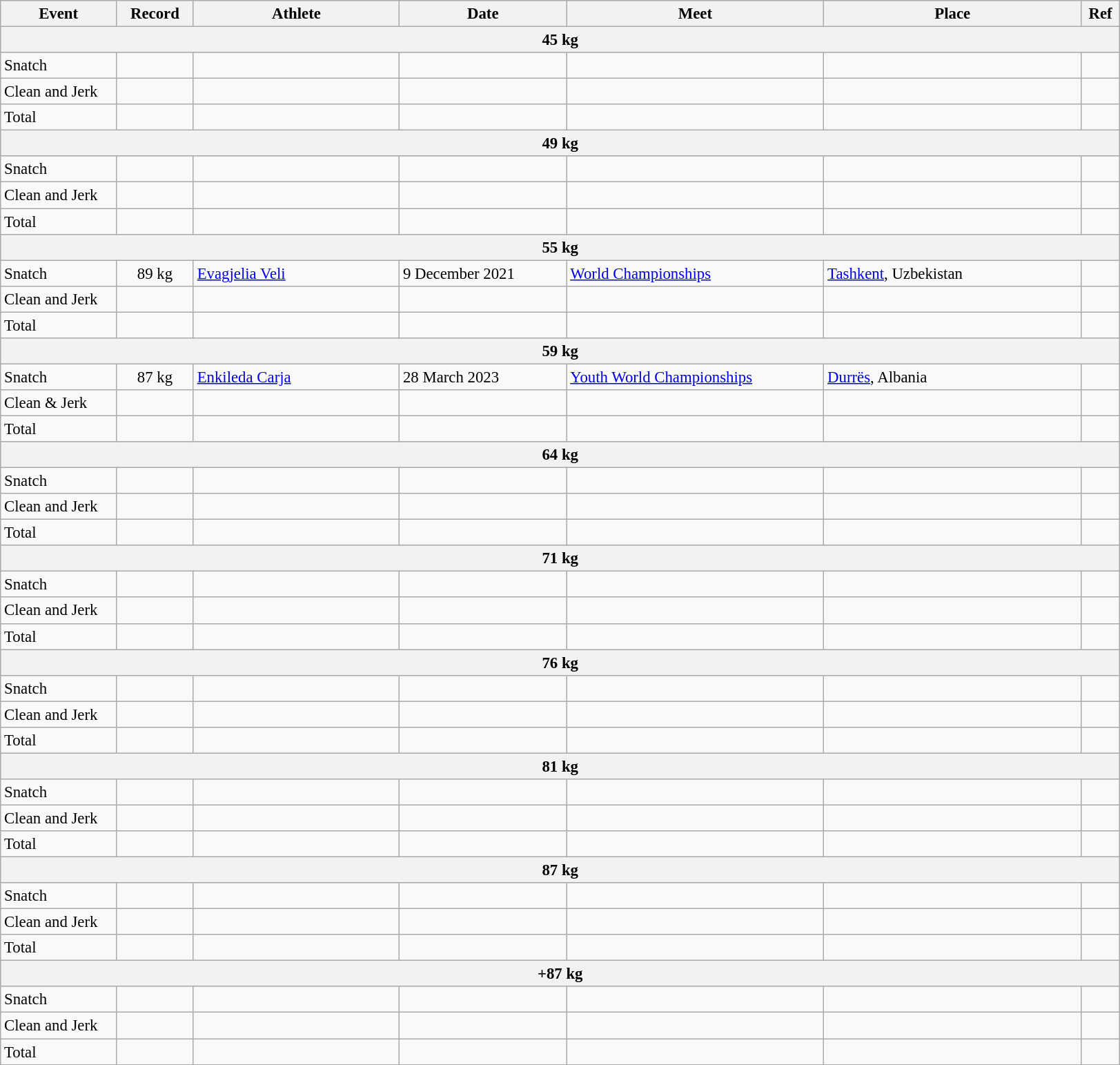<table class="wikitable" style="font-size:95%;">
<tr>
<th width=9%>Event</th>
<th width=6%>Record</th>
<th width=16%>Athlete</th>
<th width=13%>Date</th>
<th width=20%>Meet</th>
<th width=20%>Place</th>
<th width=3%>Ref</th>
</tr>
<tr bgcolor="#DDDDDD">
<th colspan="7">45 kg</th>
</tr>
<tr>
<td>Snatch</td>
<td align="center"></td>
<td></td>
<td></td>
<td></td>
<td></td>
<td></td>
</tr>
<tr>
<td>Clean and Jerk</td>
<td align="center"></td>
<td></td>
<td></td>
<td></td>
<td></td>
<td></td>
</tr>
<tr>
<td>Total</td>
<td align="center"></td>
<td></td>
<td></td>
<td></td>
<td></td>
<td></td>
</tr>
<tr bgcolor="#DDDDDD">
<th colspan="7">49 kg</th>
</tr>
<tr>
<td>Snatch</td>
<td align="center"></td>
<td></td>
<td></td>
<td></td>
<td></td>
<td></td>
</tr>
<tr>
<td>Clean and Jerk</td>
<td align="center"></td>
<td></td>
<td></td>
<td></td>
<td></td>
<td></td>
</tr>
<tr>
<td>Total</td>
<td align="center"></td>
<td></td>
<td></td>
<td></td>
<td></td>
<td></td>
</tr>
<tr bgcolor="#DDDDDD">
<th colspan="7">55 kg</th>
</tr>
<tr>
<td>Snatch</td>
<td align="center">89 kg</td>
<td><a href='#'>Evagjelia Veli</a></td>
<td>9 December 2021</td>
<td><a href='#'>World Championships</a></td>
<td><a href='#'>Tashkent</a>, Uzbekistan</td>
<td></td>
</tr>
<tr>
<td>Clean and Jerk</td>
<td align="center"></td>
<td></td>
<td></td>
<td></td>
<td></td>
<td></td>
</tr>
<tr>
<td>Total</td>
<td align="center"></td>
<td></td>
<td></td>
<td></td>
<td></td>
<td></td>
</tr>
<tr bgcolor="#DDDDDD">
<th colspan="7">59 kg</th>
</tr>
<tr>
<td>Snatch</td>
<td align="center">87 kg</td>
<td><a href='#'>Enkileda Carja</a></td>
<td>28 March 2023</td>
<td><a href='#'>Youth World Championships</a></td>
<td><a href='#'>Durrës</a>, Albania</td>
<td></td>
</tr>
<tr>
<td>Clean & Jerk</td>
<td align="center"></td>
<td></td>
<td></td>
<td></td>
<td></td>
<td></td>
</tr>
<tr>
<td>Total</td>
<td align="center"></td>
<td></td>
<td></td>
<td></td>
<td></td>
<td></td>
</tr>
<tr bgcolor="#DDDDDD">
<th colspan="7">64 kg</th>
</tr>
<tr>
<td>Snatch</td>
<td align="center"></td>
<td></td>
<td></td>
<td></td>
<td></td>
<td></td>
</tr>
<tr>
<td>Clean and Jerk</td>
<td align="center"></td>
<td></td>
<td></td>
<td></td>
<td></td>
<td></td>
</tr>
<tr>
<td>Total</td>
<td align="center"></td>
<td></td>
<td></td>
<td></td>
<td></td>
<td></td>
</tr>
<tr bgcolor="#DDDDDD">
<th colspan="7">71 kg</th>
</tr>
<tr>
<td>Snatch</td>
<td align="center"></td>
<td></td>
<td></td>
<td></td>
<td></td>
<td></td>
</tr>
<tr>
<td>Clean and Jerk</td>
<td align="center"></td>
<td></td>
<td></td>
<td></td>
<td></td>
<td></td>
</tr>
<tr>
<td>Total</td>
<td align="center"></td>
<td></td>
<td></td>
<td></td>
<td></td>
<td></td>
</tr>
<tr bgcolor="#DDDDDD">
<th colspan="7">76 kg</th>
</tr>
<tr>
<td>Snatch</td>
<td align="center"></td>
<td></td>
<td></td>
<td></td>
<td></td>
<td></td>
</tr>
<tr>
<td>Clean and Jerk</td>
<td align="center"></td>
<td></td>
<td></td>
<td></td>
<td></td>
<td></td>
</tr>
<tr>
<td>Total</td>
<td align="center"></td>
<td></td>
<td></td>
<td></td>
<td></td>
<td></td>
</tr>
<tr bgcolor="#DDDDDD">
<th colspan="7">81 kg</th>
</tr>
<tr>
<td>Snatch</td>
<td align="center"></td>
<td></td>
<td></td>
<td></td>
<td></td>
<td></td>
</tr>
<tr>
<td>Clean and Jerk</td>
<td align="center"></td>
<td></td>
<td></td>
<td></td>
<td></td>
<td></td>
</tr>
<tr>
<td>Total</td>
<td align="center"></td>
<td></td>
<td></td>
<td></td>
<td></td>
<td></td>
</tr>
<tr bgcolor="#DDDDDD">
<th colspan="7">87 kg</th>
</tr>
<tr>
<td>Snatch</td>
<td align="center"></td>
<td></td>
<td></td>
<td></td>
<td></td>
<td></td>
</tr>
<tr>
<td>Clean and Jerk</td>
<td align="center"></td>
<td></td>
<td></td>
<td></td>
<td></td>
<td></td>
</tr>
<tr>
<td>Total</td>
<td align="center"></td>
<td></td>
<td></td>
<td></td>
<td></td>
<td></td>
</tr>
<tr bgcolor="#DDDDDD">
<th colspan="7">+87 kg</th>
</tr>
<tr>
<td>Snatch</td>
<td align="center"></td>
<td></td>
<td></td>
<td></td>
<td></td>
<td></td>
</tr>
<tr>
<td>Clean and Jerk</td>
<td align="center"></td>
<td></td>
<td></td>
<td></td>
<td></td>
<td></td>
</tr>
<tr>
<td>Total</td>
<td align="center"></td>
<td></td>
<td></td>
<td></td>
<td></td>
<td></td>
</tr>
</table>
